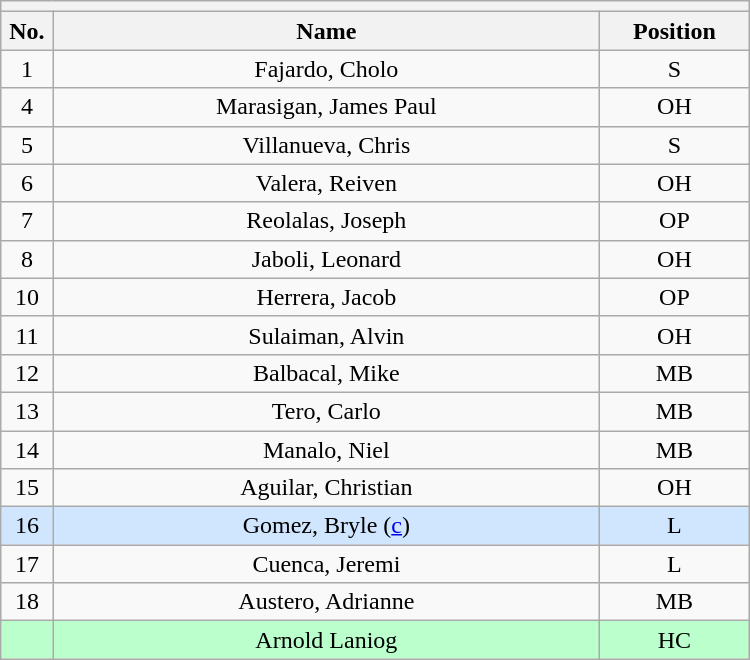<table class="wikitable mw-collapsible mw-collapsed" style="text-align:center; width:500px; border:none">
<tr>
<th style="text-align:left" colspan="3"></th>
</tr>
<tr>
<th style="width:7%">No.</th>
<th>Name</th>
<th style="width:20%">Position</th>
</tr>
<tr>
<td>1</td>
<td>Fajardo, Cholo</td>
<td>S</td>
</tr>
<tr>
<td>4</td>
<td>Marasigan, James Paul</td>
<td>OH</td>
</tr>
<tr>
<td>5</td>
<td>Villanueva, Chris</td>
<td>S</td>
</tr>
<tr>
<td>6</td>
<td>Valera, Reiven</td>
<td>OH</td>
</tr>
<tr>
<td>7</td>
<td>Reolalas, Joseph</td>
<td>OP</td>
</tr>
<tr>
<td>8</td>
<td>Jaboli, Leonard</td>
<td>OH</td>
</tr>
<tr>
<td>10</td>
<td>Herrera, Jacob</td>
<td>OP</td>
</tr>
<tr>
<td>11</td>
<td>Sulaiman, Alvin</td>
<td>OH</td>
</tr>
<tr>
<td>12</td>
<td>Balbacal, Mike</td>
<td>MB</td>
</tr>
<tr>
<td>13</td>
<td>Tero, Carlo</td>
<td>MB</td>
</tr>
<tr>
<td>14</td>
<td>Manalo, Niel</td>
<td>MB</td>
</tr>
<tr>
<td>15</td>
<td>Aguilar, Christian</td>
<td>OH</td>
</tr>
<tr bgcolor=#DOE6FF>
<td>16</td>
<td>Gomez, Bryle (<a href='#'>c</a>)</td>
<td>L</td>
</tr>
<tr>
<td>17</td>
<td>Cuenca, Jeremi</td>
<td>L</td>
</tr>
<tr>
<td>18</td>
<td>Austero, Adrianne</td>
<td>MB</td>
</tr>
<tr bgcolor=#BBFFCC>
<td></td>
<td>Arnold Laniog</td>
<td>HC</td>
</tr>
</table>
